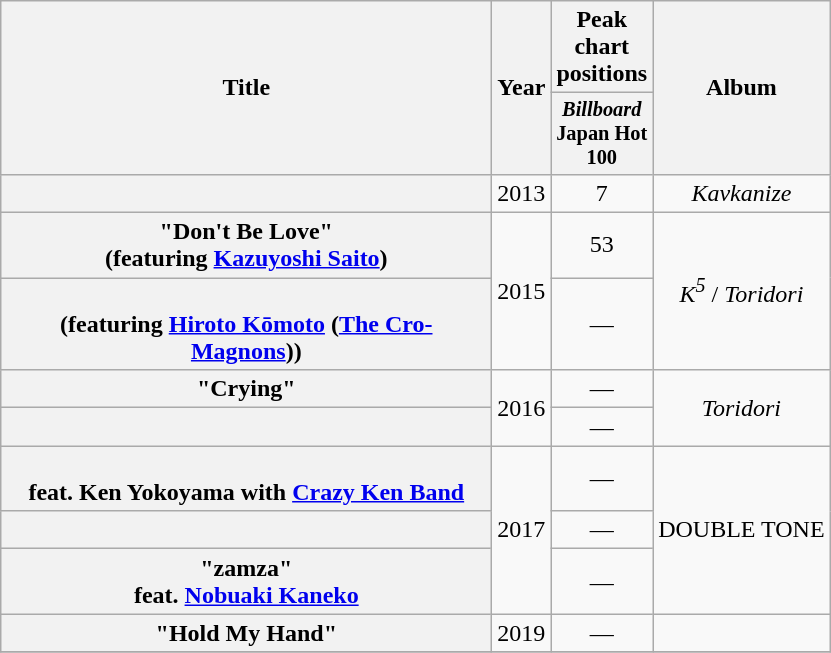<table class="wikitable plainrowheaders" style="text-align:center;">
<tr>
<th scope="col" rowspan="2" style="width:20em;">Title</th>
<th scope="col" rowspan="2">Year</th>
<th scope="col" colspan="1">Peak chart positions</th>
<th scope="col" rowspan="2">Album</th>
</tr>
<tr>
<th style="width:3em;font-size:85%"><em>Billboard</em> Japan Hot 100<br></th>
</tr>
<tr>
<th scope="row"></th>
<td>2013</td>
<td>7</td>
<td><em>Kavkanize</em></td>
</tr>
<tr>
<th scope="row">"Don't Be Love"<br><span>(featuring <a href='#'>Kazuyoshi Saito</a>)</span></th>
<td rowspan="2">2015</td>
<td>53</td>
<td rowspan="2"><em>K<sup>5</sup></em> / <em>Toridori</em></td>
</tr>
<tr>
<th scope="row"><br><span>(featuring <a href='#'>Hiroto Kōmoto</a> (<a href='#'>The Cro-Magnons</a>))</span></th>
<td>—</td>
</tr>
<tr>
<th scope="row">"Crying"</th>
<td rowspan="2">2016</td>
<td>—</td>
<td rowspan="2"><em>Toridori</em></td>
</tr>
<tr>
<th scope="row"></th>
<td>—</td>
</tr>
<tr>
<th scope="row"><br><span> feat. Ken Yokoyama with <a href='#'>Crazy Ken Band</a></span></th>
<td rowspan="3">2017</td>
<td>—</td>
<td rowspan="3">DOUBLE TONE</td>
</tr>
<tr>
<th scope="row"></th>
<td>—</td>
</tr>
<tr>
<th scope="row">"zamza" <br><span> feat. <a href='#'>Nobuaki Kaneko</a></span></th>
<td>—</td>
</tr>
<tr>
<th scope="row">"Hold My Hand"</th>
<td rowspan="1">2019</td>
<td>—</td>
<td></td>
</tr>
<tr>
</tr>
</table>
